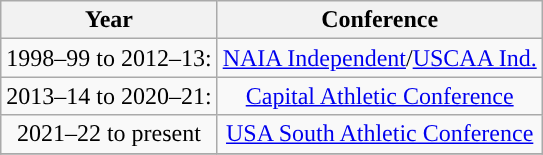<table class="wikitable sortable" style="text-align:center">
<tr>
<th>Year</th>
<th>Conference</th>
</tr>
<tr>
<td>1998–99 to 2012–13:</td>
<td><a href='#'>NAIA Independent</a>/<a href='#'>USCAA Ind.</a></td>
</tr>
<tr>
<td>2013–14 to 2020–21:</td>
<td><a href='#'>Capital Athletic Conference</a></td>
</tr>
<tr>
<td>2021–22 to present</td>
<td><a href='#'>USA South Athletic Conference</a></td>
</tr>
<tr>
</tr>
</table>
